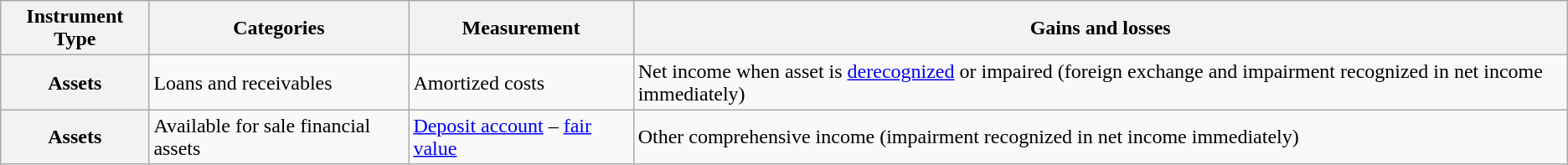<table class="wikitable">
<tr>
<th>Instrument Type</th>
<th>Categories</th>
<th>Measurement</th>
<th>Gains and losses</th>
</tr>
<tr>
<th>Assets</th>
<td>Loans and receivables</td>
<td>Amortized costs</td>
<td>Net income when asset is <a href='#'>derecognized</a> or impaired (foreign exchange and impairment recognized in net income immediately)</td>
</tr>
<tr>
<th>Assets</th>
<td>Available for sale financial assets</td>
<td><a href='#'>Deposit account</a> – <a href='#'>fair value</a></td>
<td>Other comprehensive income (impairment recognized in net income immediately)</td>
</tr>
</table>
